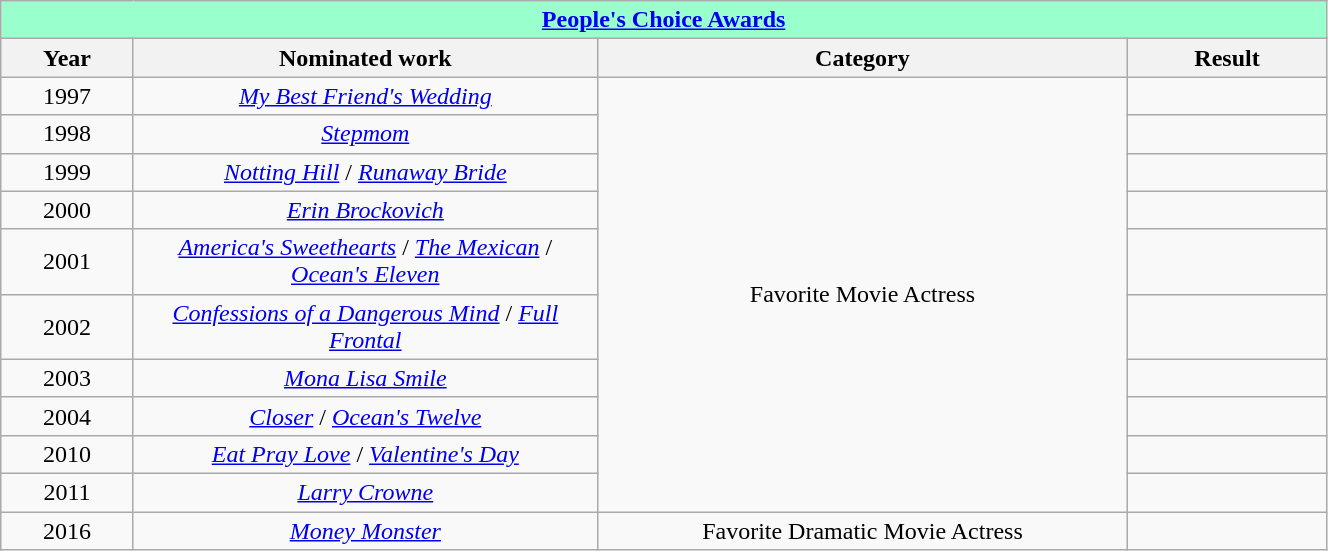<table width="70%" class="wikitable sortable">
<tr>
<th colspan="4" - style="background:#99FFCC;" align="center"><a href='#'>People's Choice Awards</a></th>
</tr>
<tr>
<th width="10%">Year</th>
<th width="35%">Nominated work</th>
<th width="40%">Category</th>
<th width="15%">Result</th>
</tr>
<tr>
<td align="center">1997</td>
<td align="center"><em><a href='#'>My Best Friend's Wedding</a></em></td>
<td rowspan=10 align="center">Favorite Movie Actress</td>
<td></td>
</tr>
<tr>
<td align="center">1998</td>
<td align="center"><em><a href='#'>Stepmom</a></em></td>
<td></td>
</tr>
<tr>
<td align="center">1999</td>
<td align="center"><em><a href='#'>Notting Hill</a></em> / <em><a href='#'>Runaway Bride</a></em></td>
<td></td>
</tr>
<tr>
<td align="center">2000</td>
<td align="center"><em><a href='#'>Erin Brockovich</a></em></td>
<td></td>
</tr>
<tr>
<td align="center">2001</td>
<td align="center"><em><a href='#'>America's Sweethearts</a></em> / <em><a href='#'>The Mexican</a></em> / <em><a href='#'>Ocean's Eleven</a></em></td>
<td></td>
</tr>
<tr>
<td align="center">2002</td>
<td align="center"><em><a href='#'>Confessions of a Dangerous Mind</a></em> / <em><a href='#'>Full Frontal</a></em></td>
<td></td>
</tr>
<tr>
<td align="center">2003</td>
<td align="center"><em><a href='#'>Mona Lisa Smile</a></em></td>
<td></td>
</tr>
<tr>
<td align="center">2004</td>
<td align="center"><em><a href='#'>Closer</a></em> / <em><a href='#'>Ocean's Twelve</a></em></td>
<td></td>
</tr>
<tr>
<td align="center">2010</td>
<td align="center"><em><a href='#'>Eat Pray Love</a></em> / <em><a href='#'>Valentine's Day</a></em></td>
<td></td>
</tr>
<tr>
<td align="center">2011</td>
<td align="center"><em><a href='#'>Larry Crowne</a></em></td>
<td></td>
</tr>
<tr>
<td align="center">2016</td>
<td align="center"><em><a href='#'>Money Monster</a></em></td>
<td align="center">Favorite Dramatic Movie Actress</td>
<td></td>
</tr>
</table>
